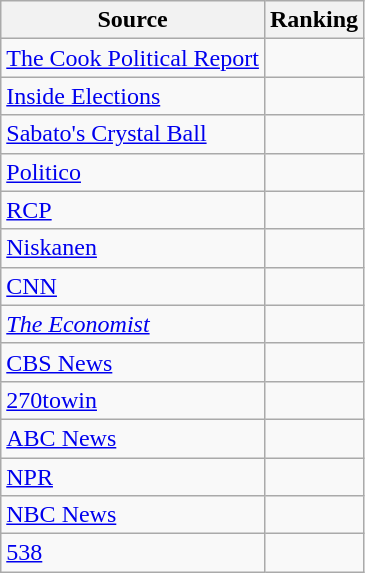<table class="wikitable sortable" style="text-align:center">
<tr>
<th>Source</th>
<th>Ranking</th>
</tr>
<tr>
<td align="left"><a href='#'>The Cook Political Report</a></td>
<td></td>
</tr>
<tr>
<td align="left"><a href='#'>Inside Elections</a></td>
<td></td>
</tr>
<tr>
<td align="left"><a href='#'>Sabato's Crystal Ball</a></td>
<td></td>
</tr>
<tr>
<td align="left"><a href='#'>Politico</a></td>
<td></td>
</tr>
<tr>
<td align="left"><a href='#'>RCP</a></td>
<td></td>
</tr>
<tr>
<td align="left"><a href='#'>Niskanen</a></td>
<td></td>
</tr>
<tr>
<td align="left"><a href='#'>CNN</a></td>
<td></td>
</tr>
<tr>
<td align="left"><em><a href='#'>The Economist</a></em></td>
<td></td>
</tr>
<tr>
<td align="left"><a href='#'>CBS News</a></td>
<td></td>
</tr>
<tr>
<td align="left"><a href='#'>270towin</a></td>
<td></td>
</tr>
<tr>
<td align="left"><a href='#'>ABC News</a></td>
<td></td>
</tr>
<tr>
<td align="left"><a href='#'>NPR</a></td>
<td></td>
</tr>
<tr>
<td align="left"><a href='#'>NBC News</a></td>
<td></td>
</tr>
<tr>
<td align="left"><a href='#'>538</a></td>
<td></td>
</tr>
</table>
